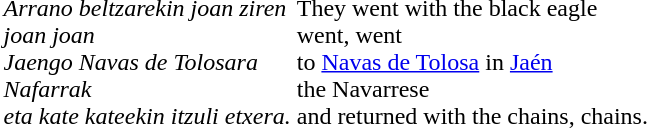<table>
<tr>
<td><em>Arrano beltzarekin joan ziren</em><br><em>joan joan</em><br><em>Jaengo Navas de Tolosara</em><br><em>Nafarrak</em><br><em>eta kate kateekin itzuli etxera.</em><br></td>
<td>They went with the black eagle<br>went, went<br>to <a href='#'>Navas de Tolosa</a> in <a href='#'>Jaén</a><br>the Navarrese<br>and returned with the chains, chains.</td>
</tr>
</table>
